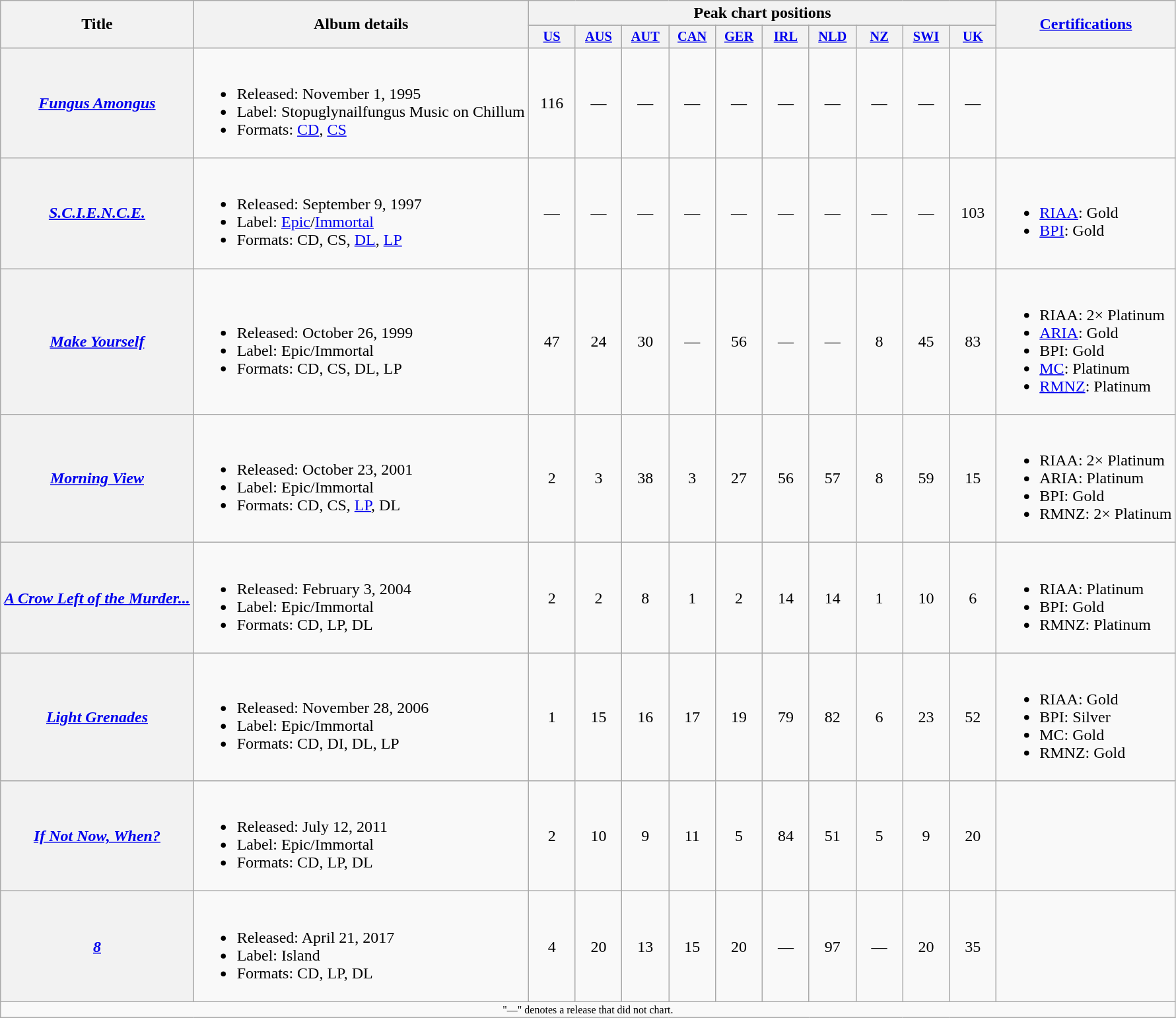<table class="wikitable plainrowheaders">
<tr>
<th rowspan="2">Title</th>
<th rowspan="2">Album details</th>
<th colspan="10">Peak chart positions</th>
<th rowspan="2"><a href='#'>Certifications</a></th>
</tr>
<tr>
<th style="width:3em;font-size:85%"><a href='#'>US</a><br></th>
<th style="width:3em;font-size:85%"><a href='#'>AUS</a><br></th>
<th style="width:3em;font-size:85%"><a href='#'>AUT</a><br></th>
<th style="width:3em;font-size:85%"><a href='#'>CAN</a><br></th>
<th style="width:3em;font-size:85%"><a href='#'>GER</a><br></th>
<th style="width:3em;font-size:85%"><a href='#'>IRL</a><br></th>
<th style="width:3em;font-size:85%"><a href='#'>NLD</a><br></th>
<th style="width:3em;font-size:85%"><a href='#'>NZ</a><br></th>
<th style="width:3em;font-size:85%"><a href='#'>SWI</a><br></th>
<th style="width:3em;font-size:85%"><a href='#'>UK</a><br></th>
</tr>
<tr>
<th scope="row"><em><a href='#'>Fungus Amongus</a></em></th>
<td><br><ul><li>Released: November 1, 1995</li><li>Label: Stopuglynailfungus Music on Chillum</li><li>Formats: <a href='#'>CD</a>, <a href='#'>CS</a></li></ul></td>
<td style="text-align:center;">116</td>
<td style="text-align:center;">—</td>
<td style="text-align:center;">—</td>
<td style="text-align:center;">—</td>
<td style="text-align:center;">—</td>
<td style="text-align:center;">—</td>
<td style="text-align:center;">—</td>
<td style="text-align:center;">—</td>
<td style="text-align:center;">—</td>
<td style="text-align:center;">—</td>
<td></td>
</tr>
<tr>
<th scope="row"><em><a href='#'>S.C.I.E.N.C.E.</a></em></th>
<td><br><ul><li>Released: September 9, 1997</li><li>Label: <a href='#'>Epic</a>/<a href='#'>Immortal</a></li><li>Formats: CD, CS, <a href='#'>DL</a>, <a href='#'>LP</a></li></ul></td>
<td style="text-align:center;">—</td>
<td style="text-align:center;">—</td>
<td style="text-align:center;">—</td>
<td style="text-align:center;">—</td>
<td style="text-align:center;">—</td>
<td style="text-align:center;">—</td>
<td style="text-align:center;">—</td>
<td style="text-align:center;">—</td>
<td style="text-align:center;">—</td>
<td style="text-align:center;">103</td>
<td><br><ul><li><a href='#'>RIAA</a>: Gold</li><li><a href='#'>BPI</a>: Gold</li></ul></td>
</tr>
<tr>
<th scope="row"><em><a href='#'>Make Yourself</a></em></th>
<td><br><ul><li>Released: October 26, 1999</li><li>Label: Epic/Immortal</li><li>Formats: CD, CS, DL, LP</li></ul></td>
<td style="text-align:center;">47</td>
<td style="text-align:center;">24</td>
<td style="text-align:center;">30</td>
<td style="text-align:center;">—</td>
<td style="text-align:center;">56</td>
<td style="text-align:center;">—</td>
<td style="text-align:center;">—</td>
<td style="text-align:center;">8</td>
<td style="text-align:center;">45</td>
<td style="text-align:center;">83</td>
<td><br><ul><li>RIAA: 2× Platinum</li><li><a href='#'>ARIA</a>: Gold</li><li>BPI: Gold</li><li><a href='#'>MC</a>: Platinum</li><li><a href='#'>RMNZ</a>: Platinum</li></ul></td>
</tr>
<tr>
<th scope="row"><em><a href='#'>Morning View</a></em></th>
<td><br><ul><li>Released: October 23, 2001</li><li>Label: Epic/Immortal</li><li>Formats: CD, CS, <a href='#'>LP</a>, DL</li></ul></td>
<td style="text-align:center;">2</td>
<td style="text-align:center;">3</td>
<td style="text-align:center;">38</td>
<td style="text-align:center;">3</td>
<td style="text-align:center;">27</td>
<td style="text-align:center;">56</td>
<td style="text-align:center;">57</td>
<td style="text-align:center;">8</td>
<td style="text-align:center;">59</td>
<td style="text-align:center;">15</td>
<td><br><ul><li>RIAA: 2× Platinum</li><li>ARIA: Platinum</li><li>BPI: Gold</li><li>RMNZ: 2× Platinum</li></ul></td>
</tr>
<tr>
<th scope="row"><em><a href='#'>A Crow Left of the Murder...</a></em></th>
<td><br><ul><li>Released: February 3, 2004</li><li>Label: Epic/Immortal</li><li>Formats: CD, LP, DL</li></ul></td>
<td style="text-align:center;">2</td>
<td style="text-align:center;">2</td>
<td style="text-align:center;">8</td>
<td style="text-align:center;">1</td>
<td style="text-align:center;">2</td>
<td style="text-align:center;">14</td>
<td style="text-align:center;">14</td>
<td style="text-align:center;">1</td>
<td style="text-align:center;">10</td>
<td style="text-align:center;">6</td>
<td><br><ul><li>RIAA: Platinum</li><li>BPI: Gold</li><li>RMNZ: Platinum</li></ul></td>
</tr>
<tr>
<th scope="row"><em><a href='#'>Light Grenades</a></em></th>
<td><br><ul><li>Released: November 28, 2006</li><li>Label: Epic/Immortal</li><li>Formats: CD, DI, DL, LP</li></ul></td>
<td style="text-align:center;">1</td>
<td style="text-align:center;">15</td>
<td style="text-align:center;">16</td>
<td style="text-align:center;">17</td>
<td style="text-align:center;">19</td>
<td style="text-align:center;">79</td>
<td style="text-align:center;">82</td>
<td style="text-align:center;">6</td>
<td style="text-align:center;">23</td>
<td style="text-align:center;">52</td>
<td><br><ul><li>RIAA: Gold</li><li>BPI: Silver</li><li>MC: Gold</li><li>RMNZ: Gold</li></ul></td>
</tr>
<tr>
<th scope="row"><em><a href='#'>If Not Now, When?</a></em></th>
<td><br><ul><li>Released: July 12, 2011</li><li>Label: Epic/Immortal</li><li>Formats: CD, LP, DL</li></ul></td>
<td style="text-align:center;">2</td>
<td style="text-align:center;">10</td>
<td style="text-align:center;">9</td>
<td style="text-align:center;">11</td>
<td style="text-align:center;">5</td>
<td style="text-align:center;">84</td>
<td style="text-align:center;">51</td>
<td style="text-align:center;">5</td>
<td style="text-align:center;">9</td>
<td style="text-align:center;">20</td>
<td></td>
</tr>
<tr>
<th scope="row"><em><a href='#'>8</a></em></th>
<td><br><ul><li>Released: April 21, 2017</li><li>Label: Island</li><li>Formats: CD, LP, DL</li></ul></td>
<td style="text-align:center;">4</td>
<td style="text-align:center;">20</td>
<td style="text-align:center;">13</td>
<td style="text-align:center;">15</td>
<td style="text-align:center;">20</td>
<td style="text-align:center;">—</td>
<td style="text-align:center;">97</td>
<td style="text-align:center;">—</td>
<td style="text-align:center;">20</td>
<td style="text-align:center;">35</td>
<td></td>
</tr>
<tr>
<td colspan="16" style="text-align:center; font-size:8pt;">"—" denotes a release that did not chart.</td>
</tr>
</table>
